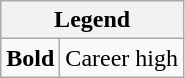<table class="wikitable">
<tr>
<th colspan="2">Legend</th>
</tr>
<tr>
<td><strong>Bold</strong></td>
<td>Career high</td>
</tr>
</table>
